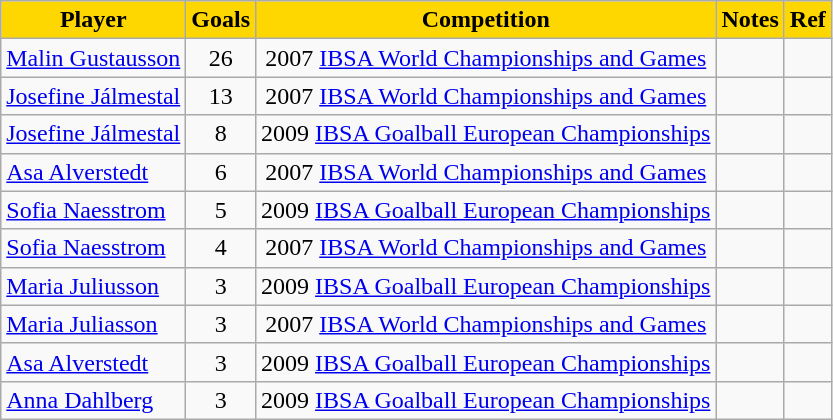<table class="wikitable">
<tr style="text-align:center; background:gold;">
<td><strong>Player</strong></td>
<td><strong>Goals</strong></td>
<td><strong>Competition</strong></td>
<td><strong>Notes</strong></td>
<td><strong>Ref</strong></td>
</tr>
<tr style="text-align:center;">
<td align="left"><a href='#'>Malin Gustausson</a></td>
<td>26</td>
<td>2007 <a href='#'>IBSA World Championships and Games</a></td>
<td></td>
<td></td>
</tr>
<tr style="text-align:center;">
<td align="left"><a href='#'>Josefine Jálmestal</a></td>
<td>13</td>
<td>2007 <a href='#'>IBSA World Championships and Games</a></td>
<td></td>
<td></td>
</tr>
<tr style="text-align:center;">
<td align="left"><a href='#'>Josefine Jálmestal</a></td>
<td>8</td>
<td>2009 <a href='#'>IBSA Goalball European Championships</a></td>
<td></td>
<td></td>
</tr>
<tr style="text-align:center;">
<td align="left"><a href='#'>Asa Alverstedt</a></td>
<td>6</td>
<td>2007 <a href='#'>IBSA World Championships and Games</a></td>
<td></td>
<td></td>
</tr>
<tr style="text-align:center;">
<td align="left"><a href='#'>Sofia Naesstrom</a></td>
<td>5</td>
<td>2009 <a href='#'>IBSA Goalball European Championships</a></td>
<td></td>
<td></td>
</tr>
<tr style="text-align:center;">
<td align="left"><a href='#'>Sofia Naesstrom</a></td>
<td>4</td>
<td>2007 <a href='#'>IBSA World Championships and Games</a></td>
<td></td>
<td></td>
</tr>
<tr style="text-align:center;">
<td align="left"><a href='#'>Maria Juliusson</a></td>
<td>3</td>
<td>2009 <a href='#'>IBSA Goalball European Championships</a></td>
<td></td>
<td></td>
</tr>
<tr style="text-align:center;">
<td align="left"><a href='#'>Maria Juliasson</a></td>
<td>3</td>
<td>2007 <a href='#'>IBSA World Championships and Games</a></td>
<td></td>
<td></td>
</tr>
<tr style="text-align:center;">
<td align="left"><a href='#'>Asa Alverstedt</a></td>
<td>3</td>
<td>2009 <a href='#'>IBSA Goalball European Championships</a></td>
<td></td>
<td></td>
</tr>
<tr style="text-align:center;">
<td align="left"><a href='#'>Anna Dahlberg</a></td>
<td>3</td>
<td>2009 <a href='#'>IBSA Goalball European Championships</a></td>
<td></td>
<td></td>
</tr>
</table>
